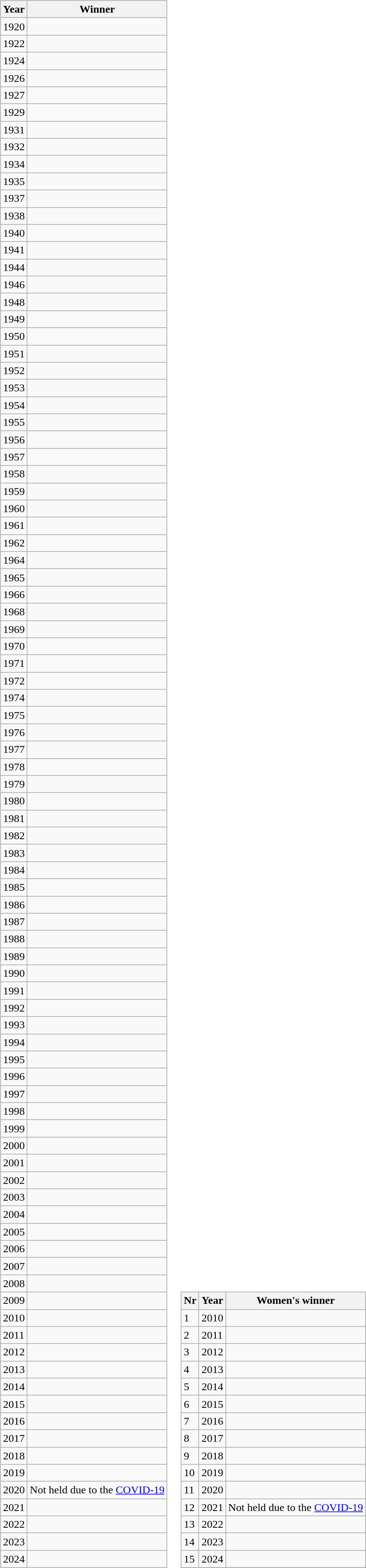<table style="margin: 1em 2em 1em 2em;">
<tr>
<td valign="top"><br><table class="sortable wikitable">
<tr>
<th>Year</th>
<th>Winner</th>
</tr>
<tr>
<td>1920</td>
<td></td>
</tr>
<tr>
<td>1922</td>
<td></td>
</tr>
<tr>
<td>1924</td>
<td></td>
</tr>
<tr>
<td>1926</td>
<td></td>
</tr>
<tr>
<td>1927</td>
<td></td>
</tr>
<tr>
<td>1929</td>
<td></td>
</tr>
<tr>
<td>1931</td>
<td></td>
</tr>
<tr>
<td>1932</td>
<td></td>
</tr>
<tr>
<td>1934</td>
<td></td>
</tr>
<tr>
<td>1935</td>
<td></td>
</tr>
<tr>
<td>1937</td>
<td></td>
</tr>
<tr>
<td>1938</td>
<td></td>
</tr>
<tr>
<td>1940</td>
<td></td>
</tr>
<tr>
<td>1941</td>
<td></td>
</tr>
<tr>
<td>1944</td>
<td></td>
</tr>
<tr>
<td>1946</td>
<td></td>
</tr>
<tr>
<td>1948</td>
<td></td>
</tr>
<tr>
<td>1949</td>
<td></td>
</tr>
<tr>
<td>1950</td>
<td></td>
</tr>
<tr>
<td>1951</td>
<td></td>
</tr>
<tr>
<td>1952</td>
<td></td>
</tr>
<tr>
<td>1953</td>
<td></td>
</tr>
<tr>
<td>1954</td>
<td></td>
</tr>
<tr>
<td>1955</td>
<td></td>
</tr>
<tr>
<td>1956</td>
<td></td>
</tr>
<tr>
<td>1957</td>
<td></td>
</tr>
<tr>
<td>1958</td>
<td></td>
</tr>
<tr>
<td>1959</td>
<td></td>
</tr>
<tr>
<td>1960</td>
<td></td>
</tr>
<tr>
<td>1961</td>
<td></td>
</tr>
<tr>
<td>1962</td>
<td></td>
</tr>
<tr>
<td>1964</td>
<td></td>
</tr>
<tr>
<td>1965</td>
<td></td>
</tr>
<tr>
<td>1966</td>
<td></td>
</tr>
<tr>
<td>1968</td>
<td></td>
</tr>
<tr>
<td>1969</td>
<td></td>
</tr>
<tr>
<td>1970</td>
<td></td>
</tr>
<tr>
<td>1971</td>
<td></td>
</tr>
<tr>
<td>1972</td>
<td></td>
</tr>
<tr>
<td>1974</td>
<td></td>
</tr>
<tr>
<td>1975</td>
<td></td>
</tr>
<tr>
<td>1976</td>
<td></td>
</tr>
<tr>
<td>1977</td>
<td></td>
</tr>
<tr>
<td>1978</td>
<td></td>
</tr>
<tr>
<td>1979</td>
<td></td>
</tr>
<tr>
<td>1980</td>
<td></td>
</tr>
<tr>
<td>1981</td>
<td></td>
</tr>
<tr>
<td>1982</td>
<td></td>
</tr>
<tr>
<td>1983</td>
<td></td>
</tr>
<tr>
<td>1984</td>
<td></td>
</tr>
<tr>
<td>1985</td>
<td></td>
</tr>
<tr>
<td>1986</td>
<td></td>
</tr>
<tr>
<td>1987</td>
<td></td>
</tr>
<tr>
<td>1988</td>
<td></td>
</tr>
<tr>
<td>1989</td>
<td></td>
</tr>
<tr>
<td>1990</td>
<td></td>
</tr>
<tr>
<td>1991</td>
<td></td>
</tr>
<tr>
<td>1992</td>
<td></td>
</tr>
<tr>
<td>1993</td>
<td></td>
</tr>
<tr>
<td>1994</td>
<td></td>
</tr>
<tr>
<td>1995</td>
<td></td>
</tr>
<tr>
<td>1996</td>
<td></td>
</tr>
<tr>
<td>1997</td>
<td></td>
</tr>
<tr>
<td>1998</td>
<td></td>
</tr>
<tr>
<td>1999</td>
<td></td>
</tr>
<tr>
<td>2000</td>
<td></td>
</tr>
<tr>
<td>2001</td>
<td></td>
</tr>
<tr>
<td>2002</td>
<td></td>
</tr>
<tr>
<td>2003</td>
<td></td>
</tr>
<tr>
<td>2004</td>
<td></td>
</tr>
<tr>
<td>2005</td>
<td></td>
</tr>
<tr>
<td>2006</td>
<td></td>
</tr>
<tr>
<td>2007</td>
<td></td>
</tr>
<tr>
<td>2008</td>
<td></td>
</tr>
<tr>
<td>2009</td>
<td></td>
</tr>
<tr>
<td>2010</td>
<td></td>
</tr>
<tr>
<td>2011</td>
<td></td>
</tr>
<tr>
<td>2012</td>
<td></td>
</tr>
<tr>
<td>2013</td>
<td></td>
</tr>
<tr>
<td>2014</td>
<td></td>
</tr>
<tr>
<td>2015</td>
<td></td>
</tr>
<tr>
<td>2016</td>
<td></td>
</tr>
<tr>
<td>2017</td>
<td></td>
</tr>
<tr>
<td>2018</td>
<td></td>
</tr>
<tr>
<td>2019</td>
<td></td>
</tr>
<tr>
<td>2020</td>
<td>Not held due to the <a href='#'>COVID-19</a></td>
</tr>
<tr>
<td>2021</td>
<td></td>
</tr>
<tr>
<td>2022</td>
<td></td>
</tr>
<tr>
<td>2023</td>
<td></td>
</tr>
<tr>
<td>2024</td>
<td></td>
</tr>
</table>
</td>
<td valign="bottom"><br><table class="sortable wikitable">
<tr>
<th>Nr</th>
<th>Year</th>
<th>Women's winner</th>
</tr>
<tr>
<td>1</td>
<td>2010</td>
<td></td>
</tr>
<tr>
<td>2</td>
<td>2011</td>
<td></td>
</tr>
<tr>
<td>3</td>
<td>2012</td>
<td></td>
</tr>
<tr>
<td>4</td>
<td>2013</td>
<td></td>
</tr>
<tr>
<td>5</td>
<td>2014</td>
<td></td>
</tr>
<tr>
<td>6</td>
<td>2015</td>
<td></td>
</tr>
<tr>
<td>7</td>
<td>2016</td>
<td></td>
</tr>
<tr>
<td>8</td>
<td>2017</td>
<td></td>
</tr>
<tr>
<td>9</td>
<td>2018</td>
<td></td>
</tr>
<tr>
<td>10</td>
<td>2019</td>
<td></td>
</tr>
<tr>
<td>11</td>
<td>2020</td>
<td></td>
</tr>
<tr>
<td>12</td>
<td>2021</td>
<td>Not held due to the <a href='#'>COVID-19</a></td>
</tr>
<tr>
<td>13</td>
<td>2022</td>
<td></td>
</tr>
<tr>
<td>14</td>
<td>2023</td>
<td></td>
</tr>
<tr>
<td>15</td>
<td>2024</td>
<td></td>
</tr>
<tr>
</tr>
</table>
</td>
</tr>
</table>
